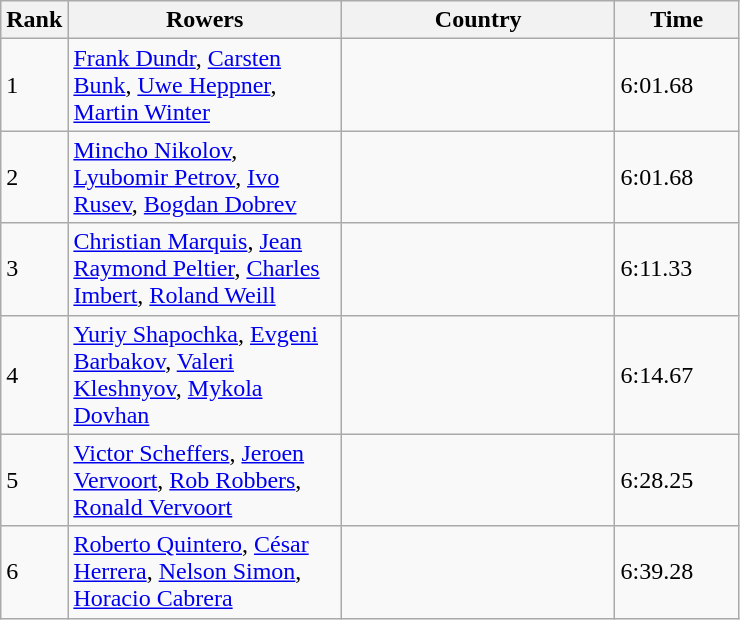<table class="wikitable">
<tr>
<th width=25>Rank</th>
<th width=175>Rowers</th>
<th width=175>Country</th>
<th width=75>Time</th>
</tr>
<tr>
<td>1</td>
<td><a href='#'>Frank Dundr</a>, <a href='#'>Carsten Bunk</a>, <a href='#'>Uwe Heppner</a>, <a href='#'>Martin Winter</a></td>
<td></td>
<td>6:01.68</td>
</tr>
<tr>
<td>2</td>
<td><a href='#'>Mincho Nikolov</a>, <a href='#'>Lyubomir Petrov</a>, <a href='#'>Ivo Rusev</a>, <a href='#'>Bogdan Dobrev</a></td>
<td></td>
<td>6:01.68</td>
</tr>
<tr>
<td>3</td>
<td><a href='#'>Christian Marquis</a>, <a href='#'>Jean Raymond Peltier</a>, <a href='#'>Charles Imbert</a>, <a href='#'>Roland Weill</a></td>
<td></td>
<td>6:11.33</td>
</tr>
<tr>
<td>4</td>
<td><a href='#'>Yuriy Shapochka</a>, <a href='#'>Evgeni Barbakov</a>, <a href='#'>Valeri Kleshnyov</a>, <a href='#'>Mykola Dovhan</a></td>
<td></td>
<td>6:14.67</td>
</tr>
<tr>
<td>5</td>
<td><a href='#'>Victor Scheffers</a>, <a href='#'>Jeroen Vervoort</a>, <a href='#'>Rob Robbers</a>, <a href='#'>Ronald Vervoort</a></td>
<td></td>
<td>6:28.25</td>
</tr>
<tr>
<td>6</td>
<td><a href='#'>Roberto Quintero</a>, <a href='#'>César Herrera</a>, <a href='#'>Nelson Simon</a>, <a href='#'>Horacio Cabrera</a></td>
<td></td>
<td>6:39.28</td>
</tr>
</table>
